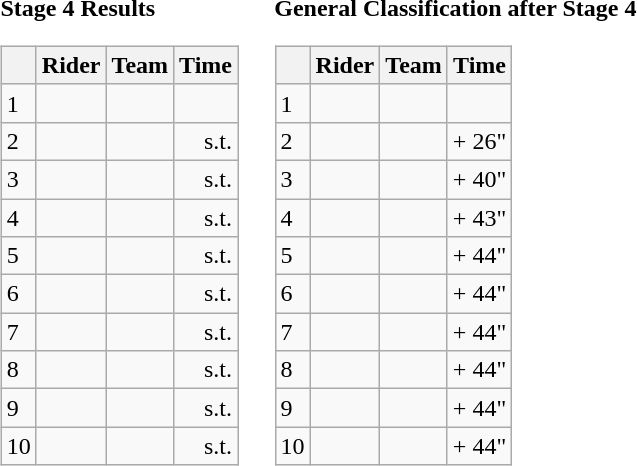<table>
<tr>
<td><strong>Stage 4 Results</strong><br><table class="wikitable">
<tr>
<th></th>
<th>Rider</th>
<th>Team</th>
<th>Time</th>
</tr>
<tr>
<td>1</td>
<td></td>
<td></td>
<td style="text-align:right;"></td>
</tr>
<tr>
<td>2</td>
<td> </td>
<td></td>
<td style="text-align:right;">s.t.</td>
</tr>
<tr>
<td>3</td>
<td></td>
<td></td>
<td style="text-align:right;">s.t.</td>
</tr>
<tr>
<td>4</td>
<td></td>
<td></td>
<td style="text-align:right;">s.t.</td>
</tr>
<tr>
<td>5</td>
<td></td>
<td></td>
<td style="text-align:right;">s.t.</td>
</tr>
<tr>
<td>6</td>
<td></td>
<td></td>
<td style="text-align:right;">s.t.</td>
</tr>
<tr>
<td>7</td>
<td></td>
<td></td>
<td style="text-align:right;">s.t.</td>
</tr>
<tr>
<td>8</td>
<td></td>
<td></td>
<td style="text-align:right;">s.t.</td>
</tr>
<tr>
<td>9</td>
<td></td>
<td></td>
<td style="text-align:right;">s.t.</td>
</tr>
<tr>
<td>10</td>
<td> </td>
<td></td>
<td style="text-align:right;">s.t.</td>
</tr>
</table>
</td>
<td></td>
<td><strong>General Classification after Stage 4</strong><br><table class="wikitable">
<tr>
<th></th>
<th>Rider</th>
<th>Team</th>
<th>Time</th>
</tr>
<tr>
<td>1</td>
<td> </td>
<td></td>
<td style="text-align:right;"></td>
</tr>
<tr>
<td>2</td>
<td> </td>
<td></td>
<td style="text-align:right;">+ 26"</td>
</tr>
<tr>
<td>3</td>
<td></td>
<td></td>
<td style="text-align:right;">+ 40"</td>
</tr>
<tr>
<td>4</td>
<td></td>
<td></td>
<td style="text-align:right;">+ 43"</td>
</tr>
<tr>
<td>5</td>
<td></td>
<td></td>
<td style="text-align:right;">+ 44"</td>
</tr>
<tr>
<td>6</td>
<td></td>
<td></td>
<td style="text-align:right;">+ 44"</td>
</tr>
<tr>
<td>7</td>
<td></td>
<td></td>
<td style="text-align:right;">+ 44"</td>
</tr>
<tr>
<td>8</td>
<td></td>
<td></td>
<td style="text-align:right;">+ 44"</td>
</tr>
<tr>
<td>9</td>
<td></td>
<td></td>
<td style="text-align:right;">+ 44"</td>
</tr>
<tr>
<td>10</td>
<td></td>
<td></td>
<td style="text-align:right;">+ 44"</td>
</tr>
</table>
</td>
</tr>
</table>
